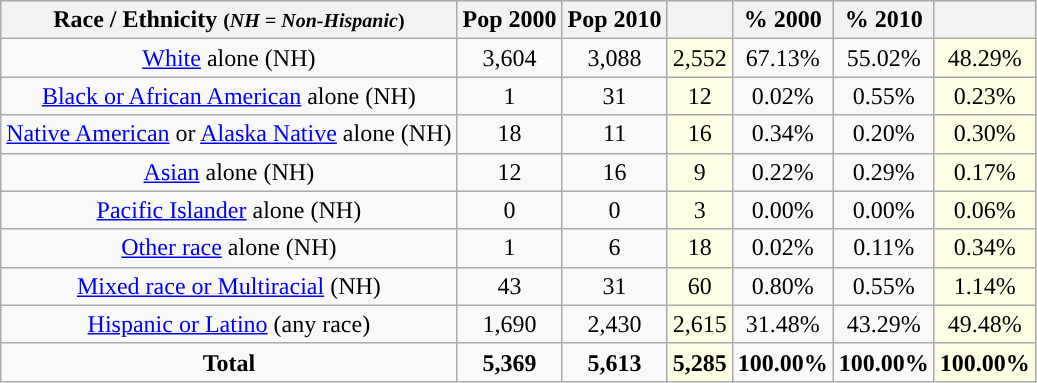<table class="wikitable" style="text-align:center;">
<tr>
<th>Race / Ethnicity <small>(<em>NH = Non-Hispanic</em>)</small></th>
<th>Pop 2000</th>
<th>Pop 2010</th>
<th></th>
<th>% 2000</th>
<th>% 2010</th>
<th></th>
</tr>
<tr>
<td><a href='#'>White</a> alone (NH)</td>
<td>3,604</td>
<td>3,088</td>
<td style='background: #ffffe6;'>2,552</td>
<td>67.13%</td>
<td>55.02%</td>
<td style='background: #ffffe6;'>48.29%</td>
</tr>
<tr>
<td><a href='#'>Black or African American</a> alone (NH)</td>
<td>1</td>
<td>31</td>
<td style='background: #ffffe6;'>12</td>
<td>0.02%</td>
<td>0.55%</td>
<td style='background: #ffffe6;'>0.23%</td>
</tr>
<tr>
<td><a href='#'>Native American</a> or <a href='#'>Alaska Native</a> alone (NH)</td>
<td>18</td>
<td>11</td>
<td style='background: #ffffe6;'>16</td>
<td>0.34%</td>
<td>0.20%</td>
<td style='background: #ffffe6;'>0.30%</td>
</tr>
<tr>
<td><a href='#'>Asian</a> alone (NH)</td>
<td>12</td>
<td>16</td>
<td style='background: #ffffe6;'>9</td>
<td>0.22%</td>
<td>0.29%</td>
<td style='background: #ffffe6;'>0.17%</td>
</tr>
<tr>
<td><a href='#'>Pacific Islander</a> alone (NH)</td>
<td>0</td>
<td>0</td>
<td style='background: #ffffe6;'>3</td>
<td>0.00%</td>
<td>0.00%</td>
<td style='background: #ffffe6;'>0.06%</td>
</tr>
<tr>
<td><a href='#'>Other race</a> alone (NH)</td>
<td>1</td>
<td>6</td>
<td style='background: #ffffe6;'>18</td>
<td>0.02%</td>
<td>0.11%</td>
<td style='background: #ffffe6;'>0.34%</td>
</tr>
<tr>
<td><a href='#'>Mixed race or Multiracial</a> (NH)</td>
<td>43</td>
<td>31</td>
<td style='background: #ffffe6;'>60</td>
<td>0.80%</td>
<td>0.55%</td>
<td style='background: #ffffe6;'>1.14%</td>
</tr>
<tr>
<td><a href='#'>Hispanic or Latino</a> (any race)</td>
<td>1,690</td>
<td>2,430</td>
<td style='background: #ffffe6;'>2,615</td>
<td>31.48%</td>
<td>43.29%</td>
<td style='background: #ffffe6;'>49.48%</td>
</tr>
<tr>
<td><strong>Total</strong></td>
<td><strong>5,369</strong></td>
<td><strong>5,613</strong></td>
<td style='background: #ffffe6;'><strong>5,285</strong></td>
<td><strong>100.00%</strong></td>
<td><strong>100.00%</strong></td>
<td style='background: #ffffe6;'><strong>100.00%</strong></td>
</tr>
</table>
